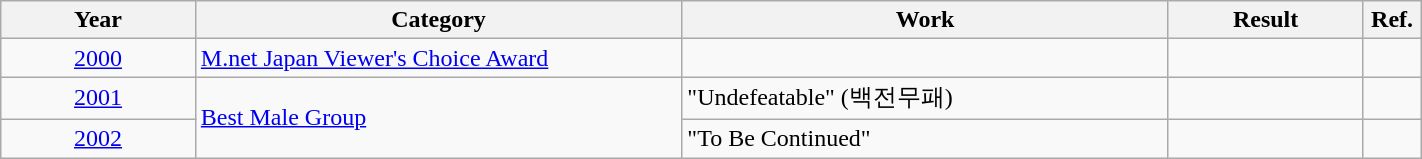<table | width="75%" class="wikitable sortable">
<tr>
<th width="10%">Year</th>
<th width="25%">Category</th>
<th width="25%">Work</th>
<th width="10%">Result</th>
<th width="1%">Ref.</th>
</tr>
<tr>
<td align=center><a href='#'>2000</a></td>
<td><a href='#'>M.net Japan Viewer's Choice Award</a></td>
<td></td>
<td></td>
<td></td>
</tr>
<tr>
<td align=center><a href='#'>2001</a></td>
<td rowspan=2><a href='#'>Best Male Group</a></td>
<td>"Undefeatable" (백전무패)</td>
<td></td>
<td></td>
</tr>
<tr>
<td align=center><a href='#'>2002</a></td>
<td>"To Be Continued"</td>
<td></td>
<td></td>
</tr>
</table>
